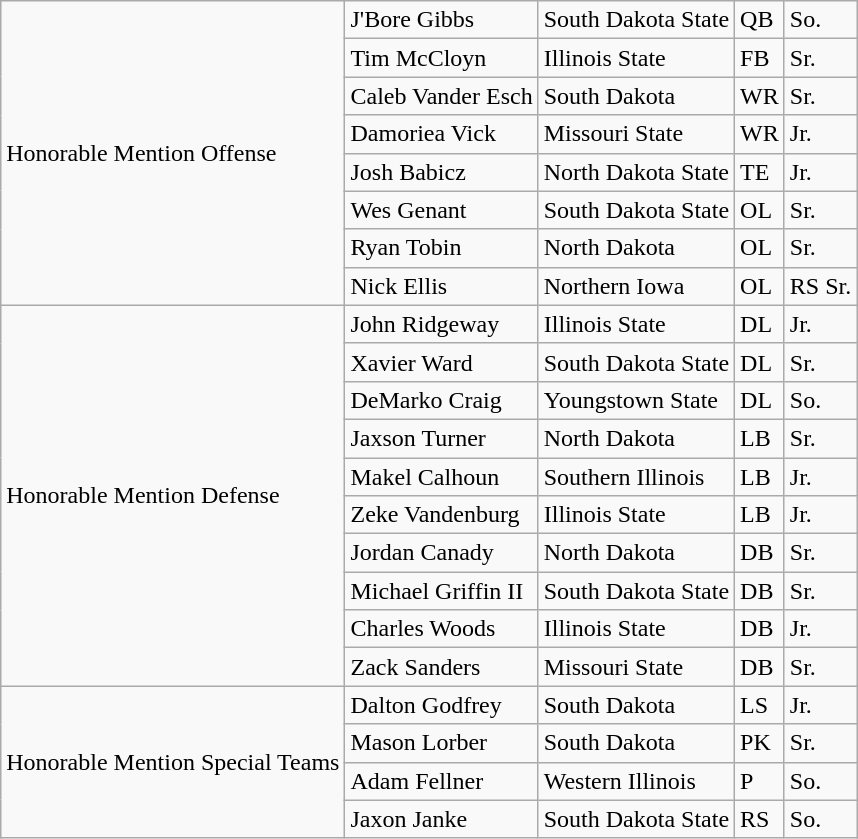<table class="wikitable">
<tr>
<td rowspan=8>Honorable Mention Offense</td>
<td>J'Bore Gibbs</td>
<td>South Dakota State</td>
<td>QB</td>
<td>So.</td>
</tr>
<tr>
<td>Tim McCloyn</td>
<td>Illinois State</td>
<td>FB</td>
<td>Sr.</td>
</tr>
<tr>
<td>Caleb Vander Esch</td>
<td>South Dakota</td>
<td>WR</td>
<td>Sr.</td>
</tr>
<tr>
<td>Damoriea Vick</td>
<td>Missouri State</td>
<td>WR</td>
<td>Jr.</td>
</tr>
<tr>
<td>Josh Babicz</td>
<td>North Dakota State</td>
<td>TE</td>
<td>Jr.</td>
</tr>
<tr>
<td>Wes Genant</td>
<td>South Dakota State</td>
<td>OL</td>
<td>Sr.</td>
</tr>
<tr>
<td>Ryan Tobin</td>
<td>North Dakota</td>
<td>OL</td>
<td>Sr.</td>
</tr>
<tr>
<td>Nick Ellis</td>
<td>Northern Iowa</td>
<td>OL</td>
<td>RS Sr.</td>
</tr>
<tr>
<td rowspan=10>Honorable Mention Defense</td>
<td>John Ridgeway</td>
<td>Illinois State</td>
<td>DL</td>
<td>Jr.</td>
</tr>
<tr>
<td>Xavier Ward</td>
<td>South Dakota State</td>
<td>DL</td>
<td>Sr.</td>
</tr>
<tr>
<td>DeMarko Craig</td>
<td>Youngstown State</td>
<td>DL</td>
<td>So.</td>
</tr>
<tr>
<td>Jaxson Turner</td>
<td>North Dakota</td>
<td>LB</td>
<td>Sr.</td>
</tr>
<tr>
<td>Makel Calhoun</td>
<td>Southern Illinois</td>
<td>LB</td>
<td>Jr.</td>
</tr>
<tr>
<td>Zeke Vandenburg</td>
<td>Illinois State</td>
<td>LB</td>
<td>Jr.</td>
</tr>
<tr>
<td>Jordan Canady</td>
<td>North Dakota</td>
<td>DB</td>
<td>Sr.</td>
</tr>
<tr>
<td>Michael Griffin II</td>
<td>South Dakota State</td>
<td>DB</td>
<td>Sr.</td>
</tr>
<tr>
<td>Charles Woods</td>
<td>Illinois State</td>
<td>DB</td>
<td>Jr.</td>
</tr>
<tr>
<td>Zack Sanders</td>
<td>Missouri State</td>
<td>DB</td>
<td>Sr.</td>
</tr>
<tr>
<td rowspan=4>Honorable Mention Special Teams</td>
<td>Dalton Godfrey</td>
<td>South Dakota</td>
<td>LS</td>
<td>Jr.</td>
</tr>
<tr>
<td>Mason Lorber</td>
<td>South Dakota</td>
<td>PK</td>
<td>Sr.</td>
</tr>
<tr>
<td>Adam Fellner</td>
<td>Western Illinois</td>
<td>P</td>
<td>So.</td>
</tr>
<tr>
<td>Jaxon Janke</td>
<td>South Dakota State</td>
<td>RS</td>
<td>So.</td>
</tr>
</table>
